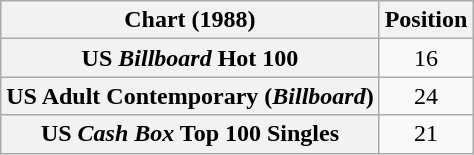<table class="wikitable sortable plainrowheaders" style="text-align:center">
<tr>
<th scope="col">Chart (1988)</th>
<th scope="col">Position</th>
</tr>
<tr>
<th scope="row">US <em>Billboard</em> Hot 100</th>
<td>16</td>
</tr>
<tr>
<th scope="row">US Adult Contemporary (<em>Billboard</em>)</th>
<td>24</td>
</tr>
<tr>
<th scope="row">US <em>Cash Box</em> Top 100 Singles</th>
<td>21</td>
</tr>
</table>
